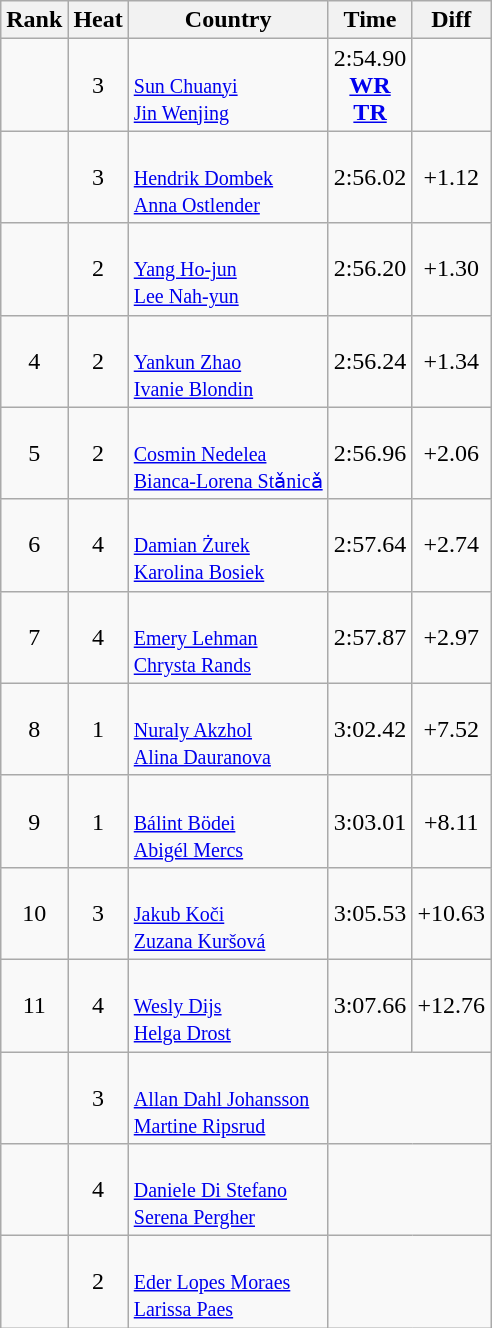<table class="wikitable sortable" style="text-align:center">
<tr>
<th>Rank</th>
<th>Heat</th>
<th>Country</th>
<th>Time</th>
<th>Diff</th>
</tr>
<tr>
<td></td>
<td>3</td>
<td align=left><br><small><a href='#'>Sun Chuanyi</a><br><a href='#'>Jin Wenjing</a></small></td>
<td>2:54.90<br><strong><a href='#'>WR</a></strong><br><strong><a href='#'>TR</a></strong></td>
<td></td>
</tr>
<tr>
<td></td>
<td>3</td>
<td align=left><br><small><a href='#'>Hendrik Dombek</a><br><a href='#'>Anna Ostlender</a></small></td>
<td>2:56.02</td>
<td>+1.12</td>
</tr>
<tr>
<td></td>
<td>2</td>
<td align=left><br><small><a href='#'>Yang Ho-jun</a><br><a href='#'>Lee Nah-yun</a></small></td>
<td>2:56.20</td>
<td>+1.30</td>
</tr>
<tr>
<td>4</td>
<td>2</td>
<td align=left><br><small><a href='#'>Yankun Zhao</a><br><a href='#'>Ivanie Blondin</a></small></td>
<td>2:56.24</td>
<td>+1.34</td>
</tr>
<tr>
<td>5</td>
<td>2</td>
<td align=left><br><small><a href='#'>Cosmin Nedelea</a><br><a href='#'>Bianca-Lorena Stǎnicǎ</a></small></td>
<td>2:56.96</td>
<td>+2.06</td>
</tr>
<tr>
<td>6</td>
<td>4</td>
<td align=left><br><small><a href='#'>Damian Żurek</a><br><a href='#'>Karolina Bosiek</a></small></td>
<td>2:57.64</td>
<td>+2.74</td>
</tr>
<tr>
<td>7</td>
<td>4</td>
<td align=left><br><small><a href='#'>Emery Lehman</a><br><a href='#'>Chrysta Rands</a></small></td>
<td>2:57.87</td>
<td>+2.97</td>
</tr>
<tr>
<td>8</td>
<td>1</td>
<td align=left><br><small><a href='#'>Nuraly Akzhol</a><br><a href='#'>Alina Dauranova</a></small></td>
<td>3:02.42</td>
<td>+7.52</td>
</tr>
<tr>
<td>9</td>
<td>1</td>
<td align=left><br><small><a href='#'>Bálint Bödei</a><br><a href='#'>Abigél Mercs</a></small></td>
<td>3:03.01</td>
<td>+8.11</td>
</tr>
<tr>
<td>10</td>
<td>3</td>
<td align=left><br><small><a href='#'>Jakub Koči</a><br><a href='#'>Zuzana Kuršová</a></small></td>
<td>3:05.53</td>
<td>+10.63</td>
</tr>
<tr>
<td>11</td>
<td>4</td>
<td align=left><br><small><a href='#'>Wesly Dijs</a><br><a href='#'>Helga Drost</a></small></td>
<td>3:07.66</td>
<td>+12.76</td>
</tr>
<tr>
<td></td>
<td>3</td>
<td align=left><br><small><a href='#'>Allan Dahl Johansson</a><br><a href='#'>Martine Ripsrud</a></small></td>
<td colspan=2></td>
</tr>
<tr>
<td></td>
<td>4</td>
<td align=left><br><small><a href='#'>Daniele Di Stefano</a><br><a href='#'>Serena Pergher</a></small></td>
<td colspan=2></td>
</tr>
<tr>
<td></td>
<td>2</td>
<td align=left><br><small><a href='#'>Eder Lopes Moraes</a><br><a href='#'>Larissa Paes</a></small></td>
<td colspan=2></td>
</tr>
</table>
